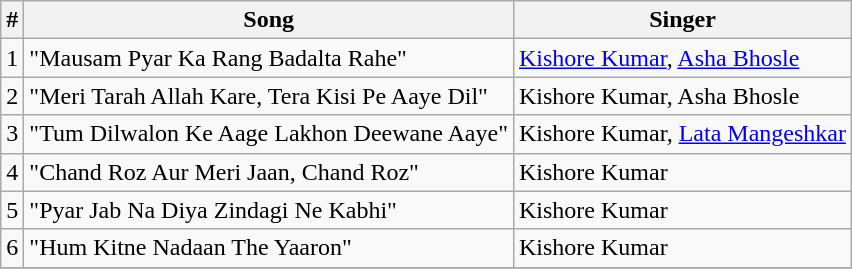<table class="wikitable">
<tr>
<th>#</th>
<th>Song</th>
<th>Singer</th>
</tr>
<tr>
<td>1</td>
<td>"Mausam Pyar Ka Rang Badalta Rahe"</td>
<td><a href='#'>Kishore Kumar</a>, <a href='#'>Asha Bhosle</a></td>
</tr>
<tr>
<td>2</td>
<td>"Meri Tarah Allah Kare, Tera Kisi Pe Aaye Dil"</td>
<td>Kishore Kumar, Asha Bhosle</td>
</tr>
<tr>
<td>3</td>
<td>"Tum Dilwalon Ke Aage Lakhon Deewane Aaye"</td>
<td>Kishore Kumar, <a href='#'>Lata Mangeshkar</a></td>
</tr>
<tr>
<td>4</td>
<td>"Chand Roz Aur Meri Jaan, Chand Roz"</td>
<td>Kishore Kumar</td>
</tr>
<tr>
<td>5</td>
<td>"Pyar Jab Na Diya Zindagi Ne Kabhi"</td>
<td>Kishore Kumar</td>
</tr>
<tr>
<td>6</td>
<td>"Hum Kitne Nadaan The Yaaron"</td>
<td>Kishore Kumar</td>
</tr>
<tr>
</tr>
</table>
